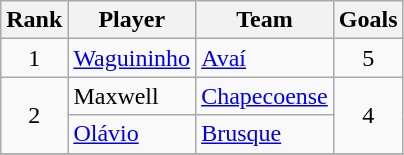<table class="wikitable" style="text-align:left">
<tr>
<th>Rank</th>
<th>Player</th>
<th>Team</th>
<th>Goals</th>
</tr>
<tr>
<td align=center>1</td>
<td><a href='#'>Waguininho</a></td>
<td><a href='#'>Avaí</a></td>
<td align=center>5</td>
</tr>
<tr>
<td rowspan=2 align=center>2</td>
<td>Maxwell</td>
<td><a href='#'>Chapecoense</a></td>
<td rowspan=2 align=center>4</td>
</tr>
<tr>
<td><a href='#'>Olávio</a></td>
<td><a href='#'>Brusque</a></td>
</tr>
<tr>
</tr>
</table>
